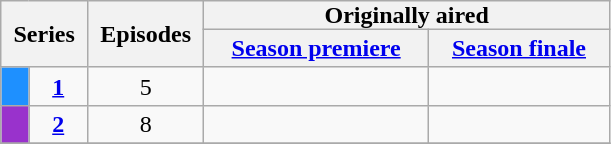<table class="wikitable plainrowheaders"  style="text-align:center;">
<tr>
<th scope="col" style="padding:0 8px;" colspan="2" rowspan="2">Series</th>
<th scope="col" style="padding:0 8px;" rowspan="2">Episodes</th>
<th scope="col" style="padding:0 80px;" colspan="2">Originally aired</th>
</tr>
<tr>
<th scope="col"><a href='#'>Season premiere</a></th>
<th scope="col"><a href='#'>Season finale</a></th>
</tr>
<tr>
<td scope="row" style="background:#1E90FF;"></td>
<td><strong><a href='#'>1</a></strong></td>
<td>5</td>
<td></td>
<td></td>
</tr>
<tr>
<td scope="row" style="background:#9932cc;"></td>
<td><strong><a href='#'>2</a></strong></td>
<td>8</td>
<td></td>
<td></td>
</tr>
<tr>
</tr>
</table>
